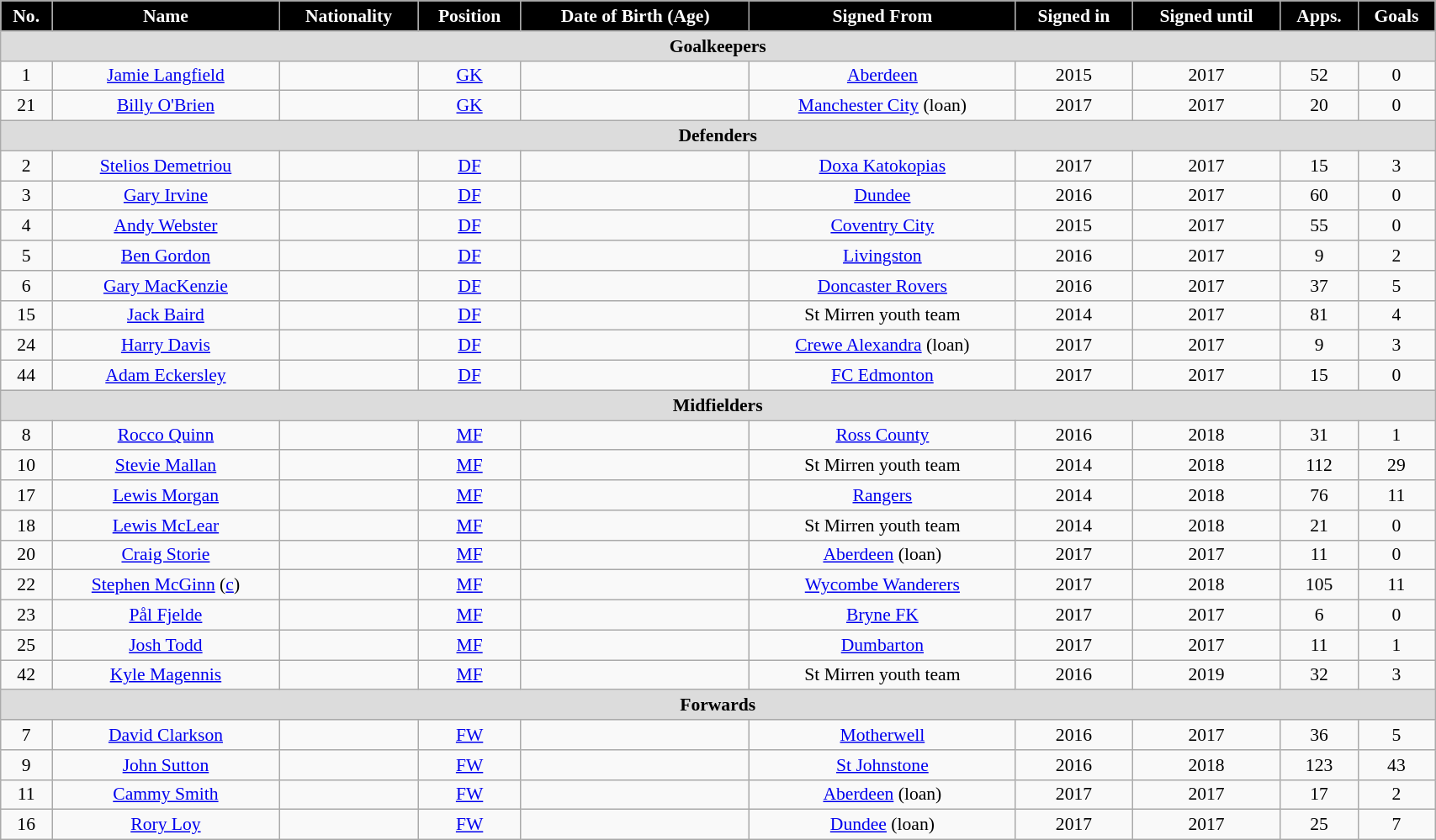<table class="wikitable"  style="text-align:center; font-size:90%; width:90%;">
<tr>
<th style="background:#000000; color:white; text-align:center;">No.</th>
<th style="background:#000000; color:white; text-align:center;">Name</th>
<th style="background:#000000; color:white; text-align:center;">Nationality</th>
<th style="background:#000000; color:white; text-align:center;">Position</th>
<th style="background:#000000; color:white; text-align:center;">Date of Birth (Age)</th>
<th style="background:#000000; color:white; text-align:center;">Signed From</th>
<th style="background:#000000; color:white; text-align:center;">Signed in</th>
<th style="background:#000000; color:white; text-align:center;">Signed until</th>
<th style="background:#000000; color:white; text-align:center;">Apps.</th>
<th style="background:#000000; color:white; text-align:center;">Goals</th>
</tr>
<tr>
<th colspan="10" style="background:#dcdcdc; text-align:center;">Goalkeepers</th>
</tr>
<tr>
<td>1</td>
<td><a href='#'>Jamie Langfield</a></td>
<td></td>
<td><a href='#'>GK</a></td>
<td></td>
<td><a href='#'>Aberdeen</a></td>
<td>2015</td>
<td>2017</td>
<td>52</td>
<td>0</td>
</tr>
<tr>
<td>21</td>
<td><a href='#'>Billy O'Brien</a></td>
<td></td>
<td><a href='#'>GK</a></td>
<td></td>
<td><a href='#'>Manchester City</a> (loan)</td>
<td>2017</td>
<td>2017</td>
<td>20</td>
<td>0</td>
</tr>
<tr>
<th colspan="10" style="background:#dcdcdc; text-align:center;">Defenders</th>
</tr>
<tr>
<td>2</td>
<td><a href='#'>Stelios Demetriou</a></td>
<td></td>
<td><a href='#'>DF</a></td>
<td></td>
<td><a href='#'>Doxa Katokopias</a></td>
<td>2017</td>
<td>2017</td>
<td>15</td>
<td>3</td>
</tr>
<tr>
<td>3</td>
<td><a href='#'>Gary Irvine</a></td>
<td></td>
<td><a href='#'>DF</a></td>
<td></td>
<td><a href='#'>Dundee</a></td>
<td>2016</td>
<td>2017</td>
<td>60</td>
<td>0</td>
</tr>
<tr>
<td>4</td>
<td><a href='#'>Andy Webster</a></td>
<td></td>
<td><a href='#'>DF</a></td>
<td></td>
<td> <a href='#'>Coventry City</a></td>
<td>2015</td>
<td>2017</td>
<td>55</td>
<td>0</td>
</tr>
<tr>
<td>5</td>
<td><a href='#'>Ben Gordon</a></td>
<td></td>
<td><a href='#'>DF</a></td>
<td></td>
<td><a href='#'>Livingston</a></td>
<td>2016</td>
<td>2017</td>
<td>9</td>
<td>2</td>
</tr>
<tr>
<td>6</td>
<td><a href='#'>Gary MacKenzie</a></td>
<td></td>
<td><a href='#'>DF</a></td>
<td></td>
<td><a href='#'>Doncaster Rovers</a></td>
<td>2016</td>
<td>2017</td>
<td>37</td>
<td>5</td>
</tr>
<tr>
<td>15</td>
<td><a href='#'>Jack Baird</a></td>
<td></td>
<td><a href='#'>DF</a></td>
<td></td>
<td>St Mirren youth team</td>
<td>2014</td>
<td>2017</td>
<td>81</td>
<td>4</td>
</tr>
<tr>
<td>24</td>
<td><a href='#'>Harry Davis</a></td>
<td></td>
<td><a href='#'>DF</a></td>
<td></td>
<td><a href='#'>Crewe Alexandra</a> (loan)</td>
<td>2017</td>
<td>2017</td>
<td>9</td>
<td>3</td>
</tr>
<tr>
<td>44</td>
<td><a href='#'>Adam Eckersley</a></td>
<td></td>
<td><a href='#'>DF</a></td>
<td></td>
<td><a href='#'>FC Edmonton</a></td>
<td>2017</td>
<td>2017</td>
<td>15</td>
<td>0</td>
</tr>
<tr>
<th colspan="10" style="background:#dcdcdc; text-align:center;">Midfielders</th>
</tr>
<tr>
<td>8</td>
<td><a href='#'>Rocco Quinn</a></td>
<td></td>
<td><a href='#'>MF</a></td>
<td></td>
<td><a href='#'>Ross County</a></td>
<td>2016</td>
<td>2018</td>
<td>31</td>
<td>1</td>
</tr>
<tr>
<td>10</td>
<td><a href='#'>Stevie Mallan</a></td>
<td></td>
<td><a href='#'>MF</a></td>
<td></td>
<td>St Mirren youth team</td>
<td>2014</td>
<td>2018</td>
<td>112</td>
<td>29</td>
</tr>
<tr>
<td>17</td>
<td><a href='#'>Lewis Morgan</a></td>
<td></td>
<td><a href='#'>MF</a></td>
<td></td>
<td><a href='#'>Rangers</a></td>
<td>2014</td>
<td>2018</td>
<td>76</td>
<td>11</td>
</tr>
<tr>
<td>18</td>
<td><a href='#'>Lewis McLear</a></td>
<td></td>
<td><a href='#'>MF</a></td>
<td></td>
<td>St Mirren youth team</td>
<td>2014</td>
<td>2018</td>
<td>21</td>
<td>0</td>
</tr>
<tr>
<td>20</td>
<td><a href='#'>Craig Storie</a></td>
<td></td>
<td><a href='#'>MF</a></td>
<td></td>
<td><a href='#'>Aberdeen</a> (loan)</td>
<td>2017</td>
<td>2017</td>
<td>11</td>
<td>0</td>
</tr>
<tr>
<td>22</td>
<td><a href='#'>Stephen McGinn</a> (<a href='#'>c</a>)</td>
<td></td>
<td><a href='#'>MF</a></td>
<td></td>
<td><a href='#'>Wycombe Wanderers</a></td>
<td>2017</td>
<td>2018</td>
<td>105</td>
<td>11</td>
</tr>
<tr>
<td>23</td>
<td><a href='#'>Pål Fjelde</a></td>
<td></td>
<td><a href='#'>MF</a></td>
<td></td>
<td><a href='#'>Bryne FK</a></td>
<td>2017</td>
<td>2017</td>
<td>6</td>
<td>0</td>
</tr>
<tr>
<td>25</td>
<td><a href='#'>Josh Todd</a></td>
<td></td>
<td><a href='#'>MF</a></td>
<td></td>
<td><a href='#'>Dumbarton</a></td>
<td>2017</td>
<td>2017</td>
<td>11</td>
<td>1</td>
</tr>
<tr>
<td>42</td>
<td><a href='#'>Kyle Magennis</a></td>
<td></td>
<td><a href='#'>MF</a></td>
<td></td>
<td>St Mirren youth team</td>
<td>2016</td>
<td>2019</td>
<td>32</td>
<td>3</td>
</tr>
<tr>
<th colspan="10" style="background:#dcdcdc; text-align:center;">Forwards</th>
</tr>
<tr>
<td>7</td>
<td><a href='#'>David Clarkson</a></td>
<td></td>
<td><a href='#'>FW</a></td>
<td></td>
<td><a href='#'>Motherwell</a></td>
<td>2016</td>
<td>2017</td>
<td>36</td>
<td>5</td>
</tr>
<tr>
<td>9</td>
<td><a href='#'>John Sutton</a></td>
<td></td>
<td><a href='#'>FW</a></td>
<td></td>
<td><a href='#'>St Johnstone</a></td>
<td>2016</td>
<td>2018</td>
<td>123</td>
<td>43</td>
</tr>
<tr>
<td>11</td>
<td><a href='#'>Cammy Smith</a></td>
<td></td>
<td><a href='#'>FW</a></td>
<td></td>
<td><a href='#'>Aberdeen</a> (loan)</td>
<td>2017</td>
<td>2017</td>
<td>17</td>
<td>2</td>
</tr>
<tr>
<td>16</td>
<td><a href='#'>Rory Loy</a></td>
<td></td>
<td><a href='#'>FW</a></td>
<td></td>
<td><a href='#'>Dundee</a> (loan)</td>
<td>2017</td>
<td>2017</td>
<td>25</td>
<td>7</td>
</tr>
</table>
